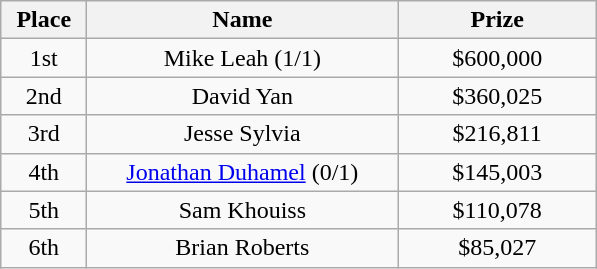<table class="wikitable">
<tr>
<th width="50">Place</th>
<th width="200">Name</th>
<th width="125">Prize</th>
</tr>
<tr>
<td align = "center">1st</td>
<td align = "center">Mike Leah (1/1)</td>
<td align = "center">$600,000</td>
</tr>
<tr>
<td align = "center">2nd</td>
<td align = "center">David Yan</td>
<td align = "center">$360,025</td>
</tr>
<tr>
<td align = "center">3rd</td>
<td align = "center">Jesse Sylvia</td>
<td align = "center">$216,811</td>
</tr>
<tr>
<td align = "center">4th</td>
<td align = "center"><a href='#'>Jonathan Duhamel</a> (0/1)</td>
<td align = "center">$145,003</td>
</tr>
<tr>
<td align = "center">5th</td>
<td align = "center">Sam Khouiss</td>
<td align = "center">$110,078</td>
</tr>
<tr>
<td align = "center">6th</td>
<td align = "center">Brian Roberts</td>
<td align = "center">$85,027</td>
</tr>
</table>
